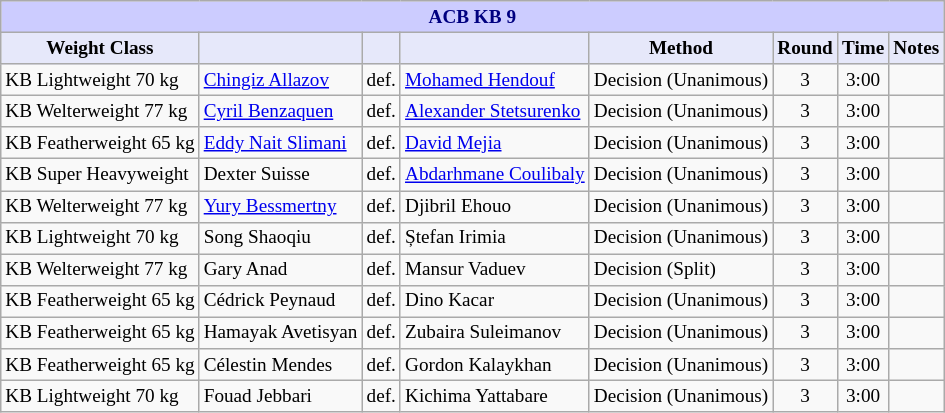<table class="wikitable" style="font-size: 80%;">
<tr>
<th colspan="8" style="background-color: #ccf; color: #000080; text-align: center;"><strong>ACB KB 9</strong></th>
</tr>
<tr>
<th colspan="1" style="background-color: #E6E8FA; color: #000000; text-align: center;">Weight Class</th>
<th colspan="1" style="background-color: #E6E8FA; color: #000000; text-align: center;"></th>
<th colspan="1" style="background-color: #E6E8FA; color: #000000; text-align: center;"></th>
<th colspan="1" style="background-color: #E6E8FA; color: #000000; text-align: center;"></th>
<th colspan="1" style="background-color: #E6E8FA; color: #000000; text-align: center;">Method</th>
<th colspan="1" style="background-color: #E6E8FA; color: #000000; text-align: center;">Round</th>
<th colspan="1" style="background-color: #E6E8FA; color: #000000; text-align: center;">Time</th>
<th colspan="1" style="background-color: #E6E8FA; color: #000000; text-align: center;">Notes</th>
</tr>
<tr>
<td>KB Lightweight 70 kg</td>
<td> <a href='#'>Chingiz Allazov</a></td>
<td>def.</td>
<td> <a href='#'>Mohamed Hendouf</a></td>
<td>Decision (Unanimous)</td>
<td align=center>3</td>
<td align=center>3:00</td>
<td></td>
</tr>
<tr>
<td>KB Welterweight 77 kg</td>
<td> <a href='#'>Cyril Benzaquen</a></td>
<td>def.</td>
<td> <a href='#'>Alexander Stetsurenko</a></td>
<td>Decision (Unanimous)</td>
<td align=center>3</td>
<td align=center>3:00</td>
<td></td>
</tr>
<tr>
<td>KB Featherweight 65 kg</td>
<td> <a href='#'>Eddy Nait Slimani</a></td>
<td>def.</td>
<td> <a href='#'>David Mejia</a></td>
<td>Decision (Unanimous)</td>
<td align=center>3</td>
<td align=center>3:00</td>
<td></td>
</tr>
<tr>
<td>KB Super Heavyweight</td>
<td> Dexter Suisse</td>
<td>def.</td>
<td> <a href='#'>Abdarhmane Coulibaly</a></td>
<td>Decision (Unanimous)</td>
<td align=center>3</td>
<td align=center>3:00</td>
<td></td>
</tr>
<tr>
<td>KB Welterweight 77 kg</td>
<td> <a href='#'>Yury Bessmertny</a></td>
<td>def.</td>
<td> Djibril Ehouo</td>
<td>Decision (Unanimous)</td>
<td align=center>3</td>
<td align=center>3:00</td>
<td></td>
</tr>
<tr>
<td>KB Lightweight 70 kg</td>
<td> Song Shaoqiu</td>
<td>def.</td>
<td> Ștefan Irimia</td>
<td>Decision (Unanimous)</td>
<td align=center>3</td>
<td align=center>3:00</td>
<td></td>
</tr>
<tr>
<td>KB Welterweight 77 kg</td>
<td> Gary Anad</td>
<td>def.</td>
<td> Mansur Vaduev</td>
<td>Decision (Split)</td>
<td align=center>3</td>
<td align=center>3:00</td>
<td></td>
</tr>
<tr>
<td>KB Featherweight 65 kg</td>
<td> Cédrick Peynaud</td>
<td>def.</td>
<td> Dino Kacar</td>
<td>Decision (Unanimous)</td>
<td align=center>3</td>
<td align=center>3:00</td>
<td></td>
</tr>
<tr>
<td>KB Featherweight 65 kg</td>
<td> Hamayak Avetisyan</td>
<td>def.</td>
<td> Zubaira Suleimanov</td>
<td>Decision (Unanimous)</td>
<td align=center>3</td>
<td align=center>3:00</td>
<td></td>
</tr>
<tr>
<td>KB Featherweight 65 kg</td>
<td> Célestin Mendes</td>
<td>def.</td>
<td> Gordon Kalaykhan</td>
<td>Decision (Unanimous)</td>
<td align=center>3</td>
<td align=center>3:00</td>
<td></td>
</tr>
<tr>
<td>KB Lightweight 70 kg</td>
<td> Fouad Jebbari</td>
<td>def.</td>
<td> Kichima Yattabare</td>
<td>Decision (Unanimous)</td>
<td align=center>3</td>
<td align=center>3:00</td>
<td></td>
</tr>
</table>
